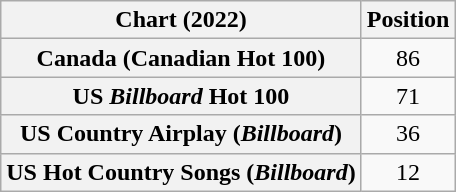<table class="wikitable sortable plainrowheaders" style="text-align:center">
<tr>
<th scope="col">Chart (2022)</th>
<th scope="col">Position</th>
</tr>
<tr>
<th scope="row">Canada (Canadian Hot 100)</th>
<td>86</td>
</tr>
<tr>
<th scope="row">US <em>Billboard</em> Hot 100</th>
<td>71</td>
</tr>
<tr>
<th scope="row">US Country Airplay (<em>Billboard</em>)</th>
<td>36</td>
</tr>
<tr>
<th scope="row">US Hot Country Songs (<em>Billboard</em>)</th>
<td>12</td>
</tr>
</table>
